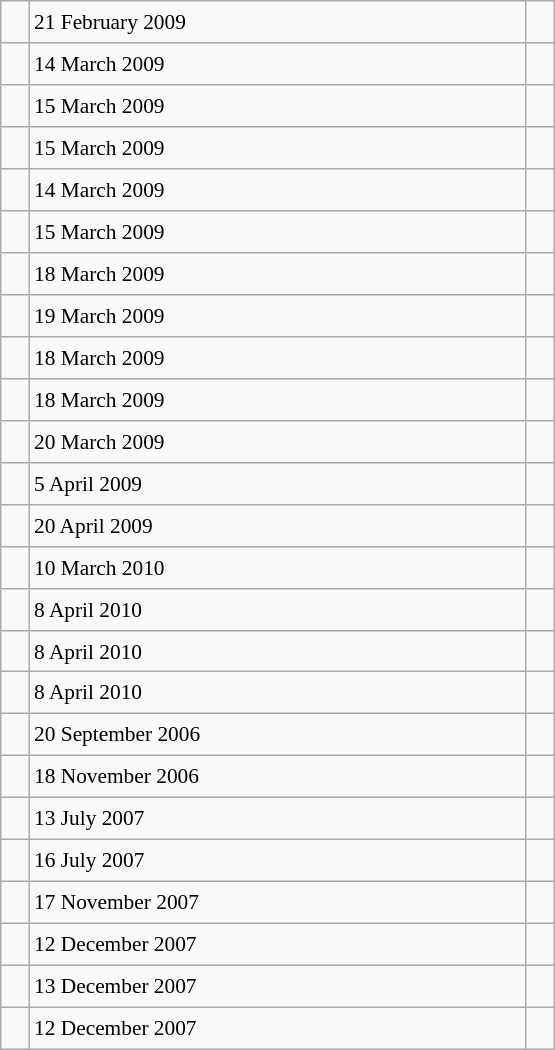<table class="wikitable" style="font-size: 89%; float: left; width: 26em; margin-right: 1em; height: 700px">
<tr>
<td></td>
<td>21 February 2009</td>
<td></td>
</tr>
<tr>
<td></td>
<td>14 March 2009</td>
<td></td>
</tr>
<tr>
<td></td>
<td>15 March 2009</td>
<td></td>
</tr>
<tr>
<td></td>
<td>15 March 2009</td>
<td></td>
</tr>
<tr>
<td></td>
<td>14 March 2009</td>
<td></td>
</tr>
<tr>
<td></td>
<td>15 March 2009</td>
<td></td>
</tr>
<tr>
<td></td>
<td>18 March 2009</td>
<td></td>
</tr>
<tr>
<td></td>
<td>19 March 2009</td>
<td></td>
</tr>
<tr>
<td></td>
<td>18 March 2009</td>
<td></td>
</tr>
<tr>
<td></td>
<td>18 March 2009</td>
<td></td>
</tr>
<tr>
<td></td>
<td>20 March 2009</td>
<td></td>
</tr>
<tr>
<td></td>
<td>5 April 2009</td>
<td></td>
</tr>
<tr>
<td></td>
<td>20 April 2009</td>
<td></td>
</tr>
<tr>
<td></td>
<td>10 March 2010</td>
<td></td>
</tr>
<tr>
<td></td>
<td>8 April 2010</td>
<td></td>
</tr>
<tr>
<td></td>
<td>8 April 2010</td>
<td></td>
</tr>
<tr>
<td></td>
<td>8 April 2010</td>
<td></td>
</tr>
<tr>
<td></td>
<td>20 September 2006</td>
<td></td>
</tr>
<tr>
<td></td>
<td>18 November 2006</td>
<td></td>
</tr>
<tr>
<td></td>
<td>13 July 2007</td>
<td></td>
</tr>
<tr>
<td></td>
<td>16 July 2007</td>
<td></td>
</tr>
<tr>
<td></td>
<td>17 November 2007</td>
<td></td>
</tr>
<tr>
<td></td>
<td>12 December 2007</td>
<td></td>
</tr>
<tr>
<td></td>
<td>13 December 2007</td>
<td></td>
</tr>
<tr>
<td></td>
<td>12 December 2007</td>
<td></td>
</tr>
</table>
